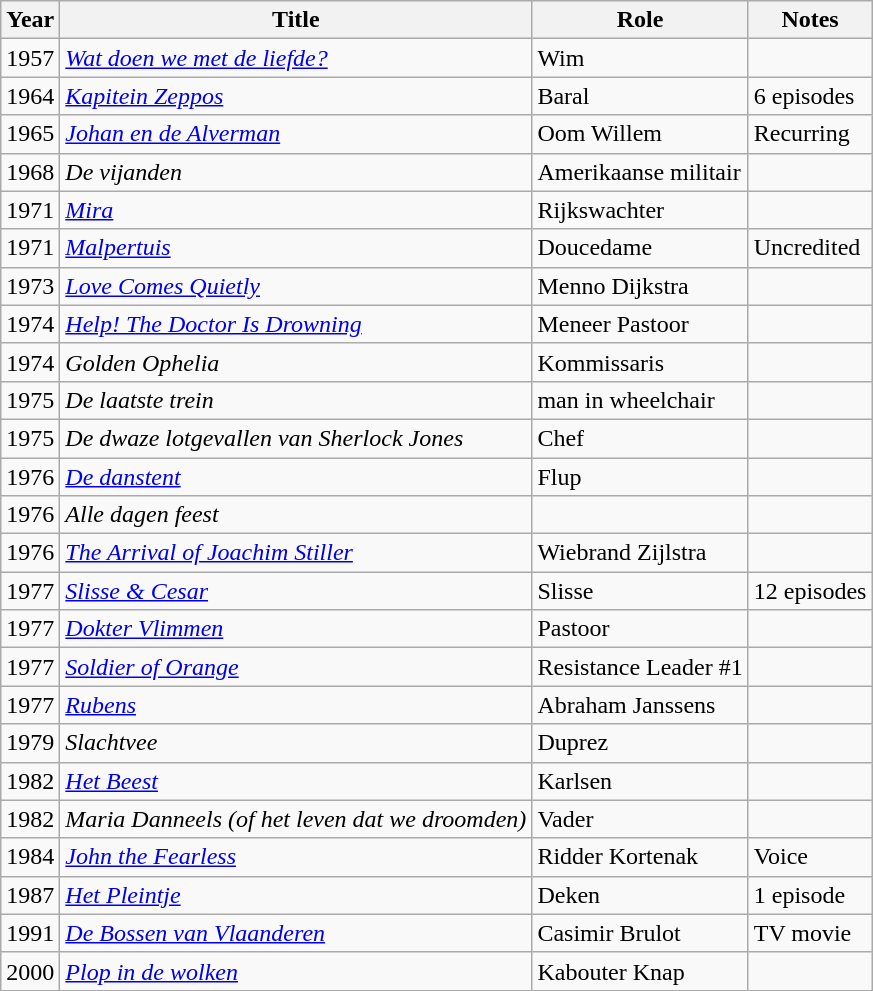<table class="wikitable">
<tr>
<th>Year</th>
<th>Title</th>
<th>Role</th>
<th>Notes</th>
</tr>
<tr>
<td>1957</td>
<td><em><a href='#'>Wat doen we met de liefde?</a></em></td>
<td>Wim</td>
<td></td>
</tr>
<tr>
<td>1964</td>
<td><em><a href='#'>Kapitein Zeppos</a></em></td>
<td>Baral</td>
<td>6 episodes</td>
</tr>
<tr>
<td>1965</td>
<td><em><a href='#'>Johan en de Alverman</a></em></td>
<td>Oom Willem</td>
<td>Recurring</td>
</tr>
<tr>
<td>1968</td>
<td><em>De vijanden</em></td>
<td>Amerikaanse militair</td>
<td></td>
</tr>
<tr>
<td>1971</td>
<td><em><a href='#'>Mira</a></em></td>
<td>Rijkswachter</td>
<td></td>
</tr>
<tr>
<td>1971</td>
<td><em><a href='#'>Malpertuis</a></em></td>
<td>Doucedame</td>
<td>Uncredited</td>
</tr>
<tr>
<td>1973</td>
<td><em><a href='#'>Love Comes Quietly</a></em></td>
<td>Menno Dijkstra</td>
<td></td>
</tr>
<tr>
<td>1974</td>
<td><em><a href='#'>Help! The Doctor Is Drowning</a></em></td>
<td>Meneer Pastoor</td>
<td></td>
</tr>
<tr>
<td>1974</td>
<td><em>Golden Ophelia</em></td>
<td>Kommissaris</td>
<td></td>
</tr>
<tr>
<td>1975</td>
<td><em>De laatste trein</em></td>
<td>man in wheelchair</td>
<td></td>
</tr>
<tr>
<td>1975</td>
<td><em>De dwaze lotgevallen van Sherlock Jones</em></td>
<td>Chef</td>
<td></td>
</tr>
<tr>
<td>1976</td>
<td><em><a href='#'>De danstent</a></em></td>
<td>Flup</td>
<td></td>
</tr>
<tr>
<td>1976</td>
<td><em>Alle dagen feest</em></td>
<td></td>
<td></td>
</tr>
<tr>
<td>1976</td>
<td><em><a href='#'>The Arrival of Joachim Stiller</a></em></td>
<td>Wiebrand Zijlstra</td>
<td></td>
</tr>
<tr>
<td>1977</td>
<td><em><a href='#'>Slisse & Cesar</a></em></td>
<td>Slisse</td>
<td>12 episodes</td>
</tr>
<tr>
<td>1977</td>
<td><em><a href='#'>Dokter Vlimmen</a></em></td>
<td>Pastoor</td>
<td></td>
</tr>
<tr>
<td>1977</td>
<td><em><a href='#'>Soldier of Orange</a></em></td>
<td>Resistance Leader #1</td>
<td></td>
</tr>
<tr>
<td>1977</td>
<td><em><a href='#'>Rubens</a></em></td>
<td>Abraham Janssens</td>
<td></td>
</tr>
<tr>
<td>1979</td>
<td><em>Slachtvee</em></td>
<td>Duprez</td>
<td></td>
</tr>
<tr>
<td>1982</td>
<td><em><a href='#'>Het Beest</a></em></td>
<td>Karlsen</td>
<td></td>
</tr>
<tr>
<td>1982</td>
<td><em>Maria Danneels (of het leven dat we droomden)</em></td>
<td>Vader</td>
<td></td>
</tr>
<tr>
<td>1984</td>
<td><em><a href='#'>John the Fearless</a></em></td>
<td>Ridder Kortenak</td>
<td>Voice</td>
</tr>
<tr>
<td>1987</td>
<td><em><a href='#'>Het Pleintje</a></em></td>
<td>Deken</td>
<td>1 episode</td>
</tr>
<tr>
<td>1991</td>
<td><em><a href='#'>De Bossen van Vlaanderen</a></em></td>
<td>Casimir Brulot</td>
<td>TV movie</td>
</tr>
<tr>
<td>2000</td>
<td><em><a href='#'>Plop in de wolken</a></em></td>
<td>Kabouter Knap</td>
<td></td>
</tr>
</table>
